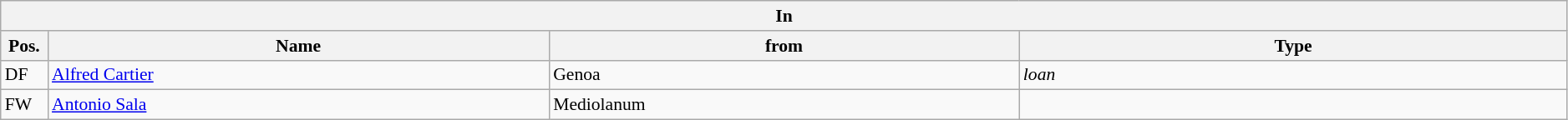<table class="wikitable" style="font-size:90%;width:99%;">
<tr>
<th colspan="4">In</th>
</tr>
<tr>
<th width=3%>Pos.</th>
<th width=32%>Name</th>
<th width=30%>from</th>
<th width=35%>Type</th>
</tr>
<tr>
<td>DF</td>
<td><a href='#'>Alfred Cartier</a></td>
<td>Genoa</td>
<td><em>loan</em></td>
</tr>
<tr>
<td>FW</td>
<td><a href='#'>Antonio Sala</a></td>
<td>Mediolanum</td>
<td></td>
</tr>
</table>
